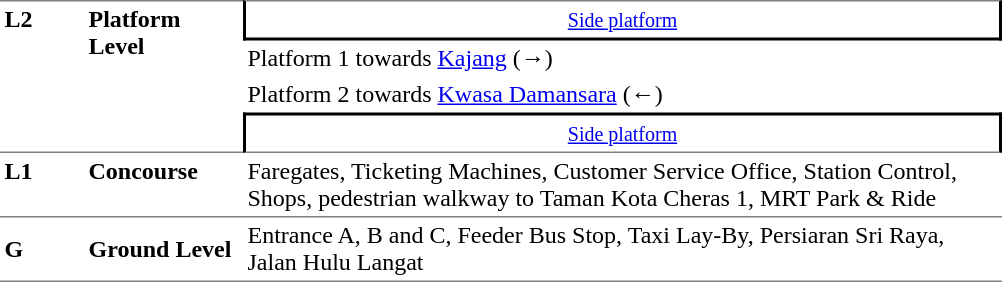<table table border=0 cellspacing=0 cellpadding=3>
<tr>
<td style="border-top:solid 1px gray;border-bottom:solid 1px gray;" rowspan=4 width=50 valign=top><strong>L2</strong></td>
<td style="border-top:solid 1px gray;border-bottom:solid 1px gray;" rowspan=4 width=100 valign=top><strong>Platform Level</strong></td>
<td style="width=500;border-top:solid 1px gray;border-right:solid 2px black;border-left:solid 2px black;border-bottom:solid 2px black;text-align:center;" colspan=1><small><a href='#'>Side platform</a></small></td>
</tr>
<tr>
<td width=500>Platform 1   towards <a href='#'>Kajang</a>  (→)</td>
</tr>
<tr>
<td width=500>Platform 2   towards <a href='#'>Kwasa Damansara</a>  (←)</td>
</tr>
<tr>
<td style="width=500;border-top:solid 2px black;border-right:solid 2px black;border-left:solid 2px black;border-bottom:solid 1px gray;text-align:center;" colspan=1><small><a href='#'>Side platform</a></small></td>
</tr>
<tr style="vertical-align:top;">
<td style="border-bottom:solid 1px gray; "><strong>L1</strong></td>
<td style="border-bottom:solid 1px gray; "><strong>Concourse</strong></td>
<td style="border-bottom:solid 1px gray; " width=500>Faregates, Ticketing Machines, Customer Service Office, Station Control, Shops, pedestrian walkway to Taman Kota Cheras 1, MRT Park & Ride</td>
</tr>
<tr>
<td style="border-bottom:solid 1px gray; "><strong>G</strong></td>
<td style="border-bottom:solid 1px gray; "><strong>Ground Level</strong></td>
<td style="border-bottom:solid 1px gray; ">Entrance A, B and C, Feeder Bus Stop, Taxi Lay-By, Persiaran Sri Raya, Jalan Hulu Langat</td>
</tr>
</table>
